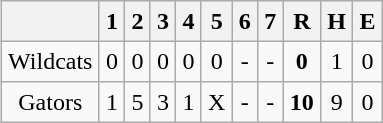<table align = right border="2" cellpadding="4" cellspacing="0" style="margin: 1em 1em 1em 1em; background: #F9F9F9; border: 1px #aaa solid; border-collapse: collapse;">
<tr align=center style="background: #F2F2F2;">
<th></th>
<th>1</th>
<th>2</th>
<th>3</th>
<th>4</th>
<th>5</th>
<th>6</th>
<th>7</th>
<th>R</th>
<th>H</th>
<th>E</th>
</tr>
<tr align=center>
<td>Wildcats</td>
<td>0</td>
<td>0</td>
<td>0</td>
<td>0</td>
<td>0</td>
<td>-</td>
<td>-</td>
<td><strong>0</strong></td>
<td>1</td>
<td>0</td>
</tr>
<tr align=center>
<td>Gators</td>
<td>1</td>
<td>5</td>
<td>3</td>
<td>1</td>
<td>X</td>
<td>-</td>
<td>-</td>
<td><strong>10</strong></td>
<td>9</td>
<td>0</td>
</tr>
</table>
